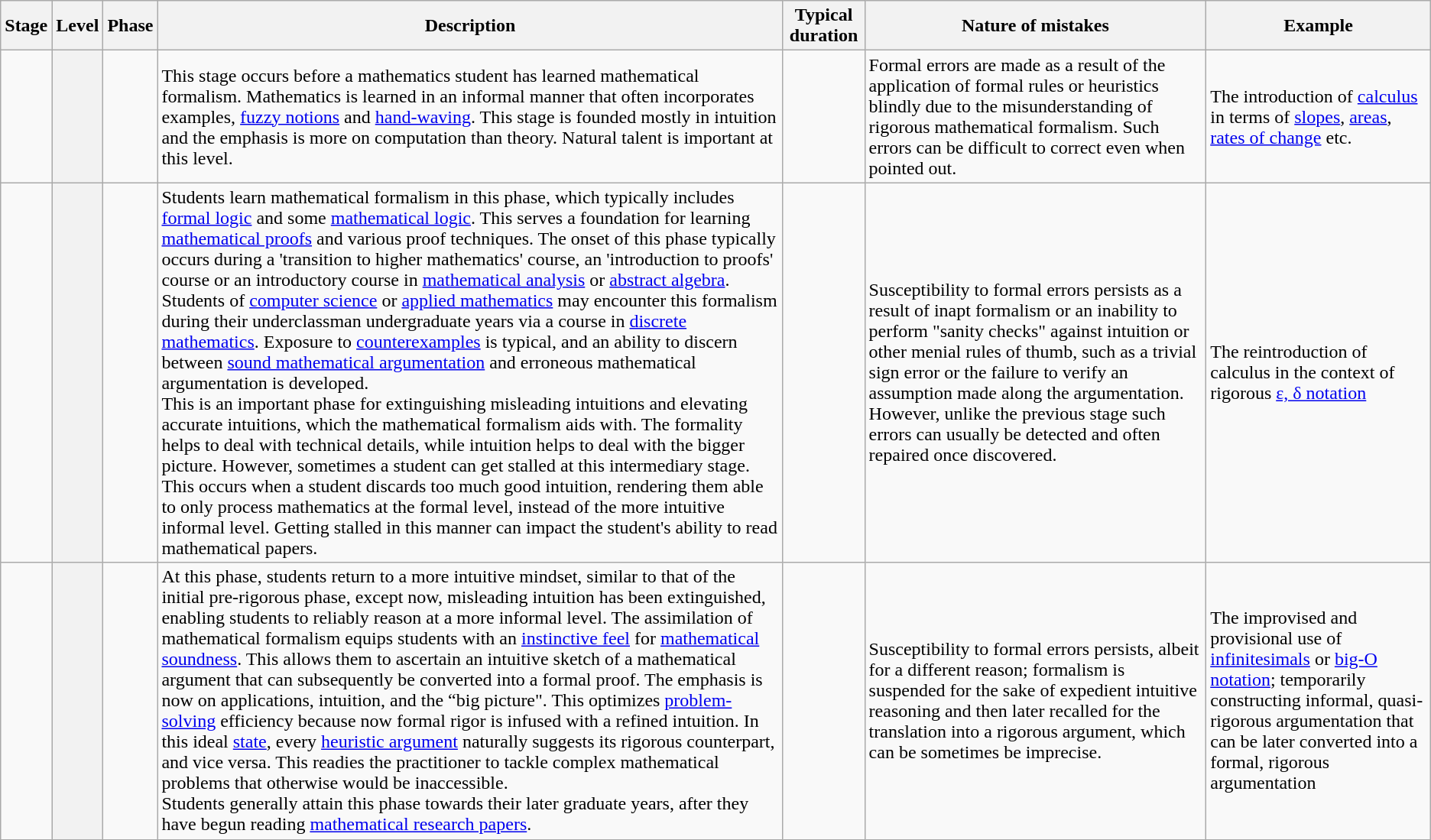<table class="wikitable plainrowheaders">
<tr>
<th scope="col">Stage</th>
<th scope="col">Level</th>
<th scope="col">Phase</th>
<th scope="col">Description</th>
<th scope="col">Typical duration</th>
<th scope="col">Nature of mistakes</th>
<th scope="col">Example</th>
</tr>
<tr>
<td></td>
<th scope="row"></th>
<td></td>
<td>This stage occurs before a mathematics student has learned mathematical formalism. Mathematics is learned in an informal manner that often incorporates examples, <a href='#'>fuzzy notions</a> and <a href='#'>hand-waving</a>. This stage is founded mostly in intuition and the emphasis is more on computation than theory. Natural talent is important at this level.</td>
<td></td>
<td>Formal errors are made as a result of the application of formal rules or heuristics blindly due to the misunderstanding of rigorous mathematical formalism. Such errors can be difficult to correct even when pointed out.</td>
<td>The introduction of <a href='#'>calculus</a> in terms of <a href='#'>slopes</a>, <a href='#'>areas</a>, <a href='#'>rates of change</a> etc.</td>
</tr>
<tr>
<td></td>
<th scope="row"></th>
<td></td>
<td>Students learn mathematical formalism in this phase, which typically includes <a href='#'>formal logic</a> and some <a href='#'>mathematical logic</a>. This serves a foundation for learning <a href='#'>mathematical proofs</a> and various proof techniques. The onset of this phase typically occurs during a 'transition to higher mathematics' course, an 'introduction to proofs' course or an introductory course in <a href='#'>mathematical analysis</a> or <a href='#'>abstract algebra</a>. Students of <a href='#'>computer science</a> or <a href='#'>applied mathematics</a> may encounter this formalism during their underclassman undergraduate years via a course in <a href='#'>discrete mathematics</a>. Exposure to <a href='#'>counterexamples</a> is typical, and an ability to discern between <a href='#'>sound mathematical argumentation</a> and erroneous mathematical argumentation is developed.<br>This is an important phase for extinguishing misleading intuitions and elevating accurate intuitions, which the mathematical formalism aids with. The formality helps to deal with technical details, while intuition helps to deal with the bigger picture. However, sometimes a student can get stalled at this intermediary stage. This occurs when a student discards too much good intuition, rendering them able to only process mathematics at the formal level, instead of the more intuitive informal level. Getting stalled in this manner can impact the student's ability to read mathematical papers.</td>
<td></td>
<td>Susceptibility to formal errors persists as a result of inapt formalism or an inability to perform "sanity checks" against intuition or other menial rules of thumb, such as a trivial sign error or the failure to verify an assumption made along the argumentation. However, unlike the previous stage such errors can usually be detected and often repaired once discovered.</td>
<td>The reintroduction of calculus in the context of rigorous <a href='#'>ε, δ notation</a></td>
</tr>
<tr>
<td></td>
<th scope="row"></th>
<td></td>
<td>At this phase, students return to a more intuitive mindset, similar to that of the initial pre-rigorous phase, except now, misleading intuition has been extinguished, enabling students to reliably reason at a more informal level. The assimilation of mathematical formalism equips students with an <a href='#'>instinctive feel</a> for <a href='#'>mathematical soundness</a>. This allows them to ascertain an intuitive sketch of a mathematical argument that can subsequently be converted into a formal proof. The emphasis is now on applications, intuition, and the “big picture". This optimizes <a href='#'>problem-solving</a> efficiency because now formal rigor is infused with a refined intuition. In this ideal <a href='#'>state</a>, every <a href='#'>heuristic argument</a> naturally suggests its rigorous counterpart, and vice versa. This readies the practitioner to tackle complex mathematical problems that otherwise would be inaccessible.<br>Students generally attain this phase towards their later graduate years, after they have begun reading <a href='#'>mathematical research papers</a>.</td>
<td></td>
<td>Susceptibility to formal errors persists, albeit for a different reason; formalism is suspended for the sake of expedient intuitive reasoning and then later recalled for the translation into a rigorous argument, which can be sometimes be imprecise.</td>
<td>The improvised and provisional use of <a href='#'>infinitesimals</a> or <a href='#'>big-O notation</a>; temporarily constructing informal, quasi-rigorous argumentation that can be later converted into a formal, rigorous argumentation</td>
</tr>
</table>
